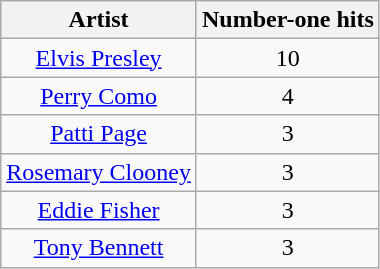<table class="wikitable sortable" border="1" style="text-align: center;">
<tr>
<th>Artist</th>
<th>Number-one hits</th>
</tr>
<tr>
<td><a href='#'>Elvis Presley</a></td>
<td>10</td>
</tr>
<tr>
<td><a href='#'>Perry Como</a></td>
<td>4</td>
</tr>
<tr>
<td><a href='#'>Patti Page</a></td>
<td>3</td>
</tr>
<tr>
<td><a href='#'>Rosemary Clooney</a></td>
<td>3</td>
</tr>
<tr>
<td><a href='#'>Eddie Fisher</a></td>
<td>3</td>
</tr>
<tr>
<td><a href='#'>Tony Bennett</a></td>
<td>3</td>
</tr>
</table>
